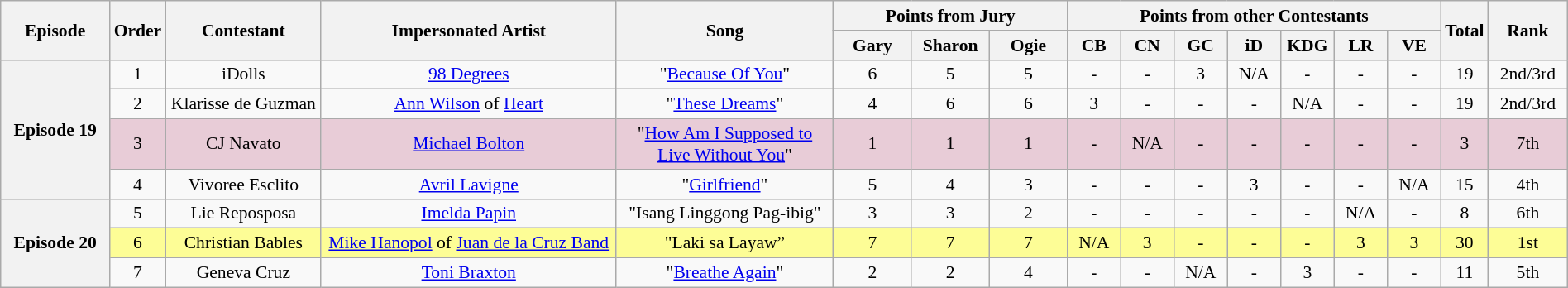<table class="wikitable" style="text-align:center; line-height:17px; width:100%; font-size:90%;">
<tr>
<th rowspan="2" style="width:07%;">Episode</th>
<th rowspan="2" style="width:03%;">Order</th>
<th rowspan="2" style="width:10%;">Contestant</th>
<th rowspan="2" style="width:19%;">Impersonated Artist</th>
<th rowspan="2" style="width:14%;">Song</th>
<th colspan="3" style="width:15%;">Points from Jury</th>
<th colspan="7" style="width:24%;">Points from other Contestants</th>
<th rowspan="2" style="width:03%;">Total</th>
<th rowspan="2" style="width:07%;">Rank</th>
</tr>
<tr>
<th style="width:05%;">Gary</th>
<th style="width:05%;">Sharon</th>
<th style="width:05%;">Ogie</th>
<th style="width:03.42%;">CB</th>
<th style="width:03.42%;">CN</th>
<th style="width:03.42%;">GC</th>
<th style="width:03.42%;">iD</th>
<th style="width:03.42%;">KDG</th>
<th style="width:03.42%;">LR</th>
<th style="width:03.42%;">VE</th>
</tr>
<tr>
<th rowspan="4"><strong>Episode 19</strong><br><small></small></th>
<td>1</td>
<td>iDolls</td>
<td><a href='#'>98 Degrees</a></td>
<td>"<a href='#'>Because Of You</a>"</td>
<td>6</td>
<td>5</td>
<td>5</td>
<td>-</td>
<td>-</td>
<td>3</td>
<td>N/A</td>
<td>-</td>
<td>-</td>
<td>-</td>
<td>19</td>
<td>2nd/3rd</td>
</tr>
<tr>
<td>2</td>
<td>Klarisse de Guzman</td>
<td><a href='#'>Ann Wilson</a> of <a href='#'>Heart</a></td>
<td>"<a href='#'>These Dreams</a>"</td>
<td>4</td>
<td>6</td>
<td>6</td>
<td>3</td>
<td>-</td>
<td>-</td>
<td>-</td>
<td>N/A</td>
<td>-</td>
<td>-</td>
<td>19</td>
<td>2nd/3rd</td>
</tr>
<tr>
<td style="background: #E8CCD7">3</td>
<td style="background: #E8CCD7">CJ Navato</td>
<td style="background: #E8CCD7"><a href='#'>Michael Bolton</a></td>
<td style="background: #E8CCD7">"<a href='#'>How Am I Supposed to Live Without You</a>"</td>
<td style="background: #E8CCD7">1</td>
<td style="background: #E8CCD7">1</td>
<td style="background: #E8CCD7">1</td>
<td style="background: #E8CCD7">-</td>
<td style="background: #E8CCD7">N/A</td>
<td style="background: #E8CCD7">-</td>
<td style="background: #E8CCD7">-</td>
<td style="background: #E8CCD7">-</td>
<td style="background: #E8CCD7">-</td>
<td style="background: #E8CCD7">-</td>
<td style="background: #E8CCD7">3</td>
<td style="background: #E8CCD7">7th</td>
</tr>
<tr>
<td>4</td>
<td>Vivoree Esclito</td>
<td><a href='#'>Avril Lavigne</a></td>
<td>"<a href='#'>Girlfriend</a>"</td>
<td>5</td>
<td>4</td>
<td>3</td>
<td>-</td>
<td>-</td>
<td>-</td>
<td>3</td>
<td>-</td>
<td>-</td>
<td>N/A</td>
<td>15</td>
<td>4th</td>
</tr>
<tr>
<th rowspan="3"><strong>Episode 20</strong><br><small></small></th>
<td>5</td>
<td>Lie Reposposa</td>
<td><a href='#'>Imelda Papin</a></td>
<td>"Isang Linggong Pag-ibig"</td>
<td>3</td>
<td>3</td>
<td>2</td>
<td>-</td>
<td>-</td>
<td>-</td>
<td>-</td>
<td>-</td>
<td>N/A</td>
<td>-</td>
<td>8</td>
<td>6th</td>
</tr>
<tr>
<td style="background:#FDFD96;">6</td>
<td style="background:#FDFD96;">Christian Bables</td>
<td style="background:#FDFD96;"><a href='#'>Mike Hanopol</a> of <a href='#'>Juan de la Cruz Band</a></td>
<td style="background:#FDFD96;">"Laki sa Layaw”</td>
<td style="background:#FDFD96;">7</td>
<td style="background:#FDFD96;">7</td>
<td style="background:#FDFD96;">7</td>
<td style="background:#FDFD96;">N/A</td>
<td style="background:#FDFD96;">3</td>
<td style="background:#FDFD96;">-</td>
<td style="background:#FDFD96;">-</td>
<td style="background:#FDFD96;">-</td>
<td style="background:#FDFD96;">3</td>
<td style="background:#FDFD96;">3</td>
<td style="background:#FDFD96;">30</td>
<td style="background:#FDFD96;">1st</td>
</tr>
<tr>
<td>7</td>
<td>Geneva Cruz</td>
<td><a href='#'>Toni Braxton</a></td>
<td>"<a href='#'>Breathe Again</a>"</td>
<td>2</td>
<td>2</td>
<td>4</td>
<td>-</td>
<td>-</td>
<td>N/A</td>
<td>-</td>
<td>3</td>
<td>-</td>
<td>-</td>
<td>11</td>
<td>5th</td>
</tr>
</table>
